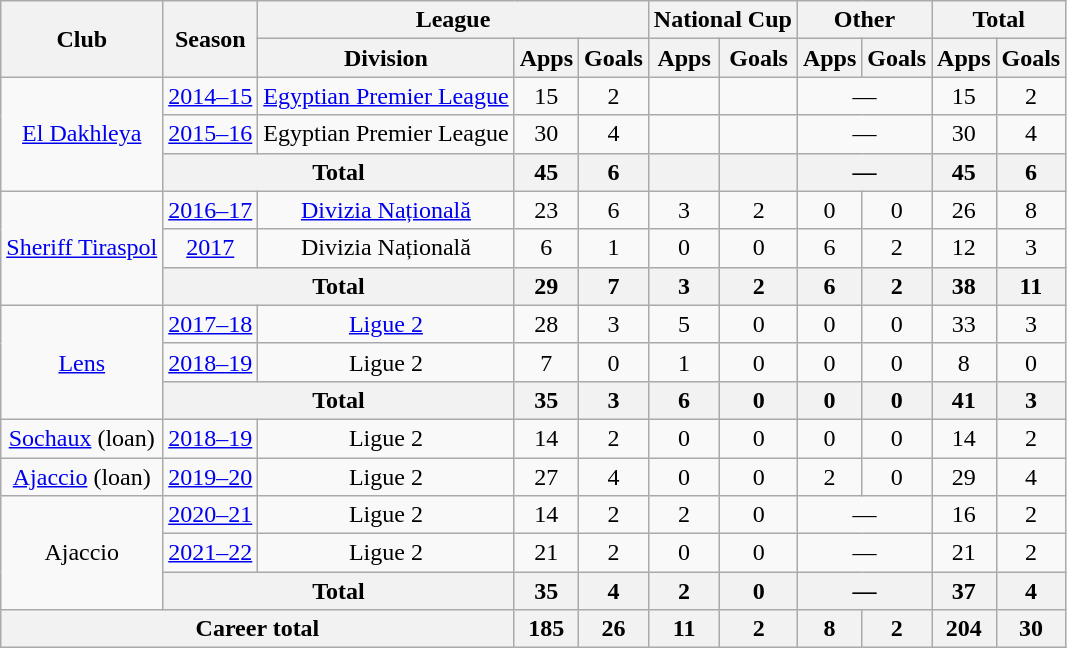<table class="wikitable" style="text-align: center">
<tr>
<th rowspan="2">Club</th>
<th rowspan="2">Season</th>
<th colspan="3">League</th>
<th colspan="2">National Cup</th>
<th colspan="2">Other</th>
<th colspan="2">Total</th>
</tr>
<tr>
<th>Division</th>
<th>Apps</th>
<th>Goals</th>
<th>Apps</th>
<th>Goals</th>
<th>Apps</th>
<th>Goals</th>
<th>Apps</th>
<th>Goals</th>
</tr>
<tr>
<td rowspan="3"><a href='#'>El Dakhleya</a></td>
<td><a href='#'>2014–15</a></td>
<td><a href='#'>Egyptian Premier League</a></td>
<td>15</td>
<td>2</td>
<td></td>
<td></td>
<td colspan="2">—</td>
<td>15</td>
<td>2</td>
</tr>
<tr>
<td><a href='#'>2015–16</a></td>
<td>Egyptian Premier League</td>
<td>30</td>
<td>4</td>
<td></td>
<td></td>
<td colspan="2">—</td>
<td>30</td>
<td>4</td>
</tr>
<tr>
<th colspan="2">Total</th>
<th>45</th>
<th>6</th>
<th></th>
<th></th>
<th colspan="2">—</th>
<th>45</th>
<th>6</th>
</tr>
<tr>
<td rowspan="3"><a href='#'>Sheriff Tiraspol</a></td>
<td><a href='#'>2016–17</a></td>
<td><a href='#'>Divizia Națională</a></td>
<td>23</td>
<td>6</td>
<td>3</td>
<td>2</td>
<td>0</td>
<td>0</td>
<td>26</td>
<td>8</td>
</tr>
<tr>
<td><a href='#'>2017</a></td>
<td>Divizia Națională</td>
<td>6</td>
<td>1</td>
<td>0</td>
<td>0</td>
<td>6</td>
<td>2</td>
<td>12</td>
<td>3</td>
</tr>
<tr>
<th colspan="2">Total</th>
<th>29</th>
<th>7</th>
<th>3</th>
<th>2</th>
<th>6</th>
<th>2</th>
<th>38</th>
<th>11</th>
</tr>
<tr>
<td rowspan="3"><a href='#'>Lens</a></td>
<td><a href='#'>2017–18</a></td>
<td><a href='#'>Ligue 2</a></td>
<td>28</td>
<td>3</td>
<td>5</td>
<td>0</td>
<td>0</td>
<td>0</td>
<td>33</td>
<td>3</td>
</tr>
<tr>
<td><a href='#'>2018–19</a></td>
<td>Ligue 2</td>
<td>7</td>
<td>0</td>
<td>1</td>
<td>0</td>
<td>0</td>
<td>0</td>
<td>8</td>
<td>0</td>
</tr>
<tr>
<th colspan="2">Total</th>
<th>35</th>
<th>3</th>
<th>6</th>
<th>0</th>
<th>0</th>
<th>0</th>
<th>41</th>
<th>3</th>
</tr>
<tr>
<td><a href='#'>Sochaux</a> (loan)</td>
<td><a href='#'>2018–19</a></td>
<td>Ligue 2</td>
<td>14</td>
<td>2</td>
<td>0</td>
<td>0</td>
<td>0</td>
<td>0</td>
<td>14</td>
<td>2</td>
</tr>
<tr>
<td><a href='#'>Ajaccio</a> (loan)</td>
<td><a href='#'>2019–20</a></td>
<td>Ligue 2</td>
<td>27</td>
<td>4</td>
<td>0</td>
<td>0</td>
<td>2</td>
<td>0</td>
<td>29</td>
<td>4</td>
</tr>
<tr>
<td rowspan="3">Ajaccio</td>
<td><a href='#'>2020–21</a></td>
<td>Ligue 2</td>
<td>14</td>
<td>2</td>
<td>2</td>
<td>0</td>
<td colspan="2">—</td>
<td>16</td>
<td>2</td>
</tr>
<tr>
<td><a href='#'>2021–22</a></td>
<td>Ligue 2</td>
<td>21</td>
<td>2</td>
<td>0</td>
<td>0</td>
<td colspan="2">—</td>
<td>21</td>
<td>2</td>
</tr>
<tr>
<th colspan="2">Total</th>
<th>35</th>
<th>4</th>
<th>2</th>
<th>0</th>
<th colspan="2">—</th>
<th>37</th>
<th>4</th>
</tr>
<tr>
<th colspan="3">Career total</th>
<th>185</th>
<th>26</th>
<th>11</th>
<th>2</th>
<th>8</th>
<th>2</th>
<th>204</th>
<th>30</th>
</tr>
</table>
